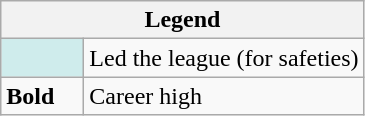<table class="wikitable mw-collapsible">
<tr>
<th colspan="2">Legend</th>
</tr>
<tr>
<td style="background:#cfecec; width:3em;"></td>
<td>Led the league (for safeties)</td>
</tr>
<tr>
<td><strong>Bold</strong></td>
<td>Career high</td>
</tr>
</table>
